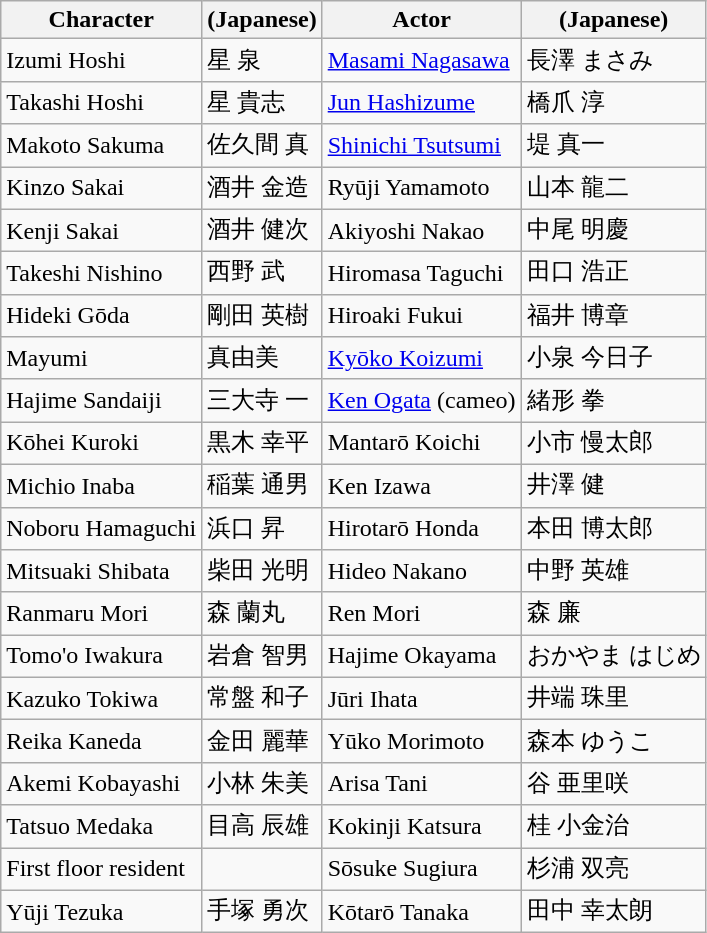<table class=wikitable>
<tr>
<th>Character</th>
<th>(Japanese)</th>
<th>Actor</th>
<th>(Japanese)</th>
</tr>
<tr>
<td>Izumi Hoshi</td>
<td>星 泉</td>
<td><a href='#'>Masami Nagasawa</a></td>
<td>長澤 まさみ</td>
</tr>
<tr>
<td>Takashi Hoshi</td>
<td>星 貴志</td>
<td><a href='#'>Jun Hashizume</a></td>
<td>橋爪 淳</td>
</tr>
<tr>
<td>Makoto Sakuma</td>
<td>佐久間 真</td>
<td><a href='#'>Shinichi Tsutsumi</a></td>
<td>堤 真一</td>
</tr>
<tr>
<td>Kinzo Sakai</td>
<td>酒井 金造</td>
<td>Ryūji Yamamoto</td>
<td>山本 龍二</td>
</tr>
<tr>
<td>Kenji Sakai</td>
<td>酒井 健次</td>
<td>Akiyoshi Nakao</td>
<td>中尾 明慶</td>
</tr>
<tr>
<td>Takeshi Nishino</td>
<td>西野 武</td>
<td>Hiromasa Taguchi</td>
<td>田口 浩正</td>
</tr>
<tr>
<td>Hideki Gōda</td>
<td>剛田 英樹</td>
<td>Hiroaki Fukui</td>
<td>福井 博章</td>
</tr>
<tr>
<td>Mayumi</td>
<td>真由美</td>
<td><a href='#'>Kyōko Koizumi</a></td>
<td>小泉 今日子</td>
</tr>
<tr>
<td>Hajime Sandaiji</td>
<td>三大寺 一</td>
<td><a href='#'>Ken Ogata</a> (cameo)</td>
<td>緒形 拳</td>
</tr>
<tr>
<td>Kōhei Kuroki</td>
<td>黒木 幸平</td>
<td>Mantarō Koichi</td>
<td>小市 慢太郎</td>
</tr>
<tr>
<td>Michio Inaba</td>
<td>稲葉 通男</td>
<td>Ken Izawa</td>
<td>井澤 健</td>
</tr>
<tr>
<td>Noboru Hamaguchi</td>
<td>浜口 昇</td>
<td>Hirotarō Honda</td>
<td>本田 博太郎</td>
</tr>
<tr>
<td>Mitsuaki Shibata</td>
<td>柴田 光明</td>
<td>Hideo Nakano</td>
<td>中野 英雄</td>
</tr>
<tr>
<td>Ranmaru Mori</td>
<td>森 蘭丸</td>
<td>Ren Mori</td>
<td>森 廉</td>
</tr>
<tr>
<td>Tomo'o Iwakura</td>
<td>岩倉 智男</td>
<td>Hajime Okayama</td>
<td>おかやま はじめ</td>
</tr>
<tr>
<td>Kazuko Tokiwa</td>
<td>常盤 和子</td>
<td>Jūri Ihata</td>
<td>井端 珠里</td>
</tr>
<tr>
<td>Reika Kaneda</td>
<td>金田 麗華</td>
<td>Yūko Morimoto</td>
<td>森本 ゆうこ</td>
</tr>
<tr>
<td>Akemi Kobayashi</td>
<td>小林 朱美</td>
<td>Arisa Tani</td>
<td>谷 亜里咲</td>
</tr>
<tr>
<td>Tatsuo Medaka</td>
<td>目高 辰雄</td>
<td>Kokinji Katsura</td>
<td>桂 小金治</td>
</tr>
<tr>
<td>First floor resident</td>
<td></td>
<td>Sōsuke Sugiura</td>
<td>杉浦 双亮</td>
</tr>
<tr>
<td>Yūji Tezuka</td>
<td>手塚 勇次</td>
<td>Kōtarō Tanaka</td>
<td>田中 幸太朗</td>
</tr>
</table>
